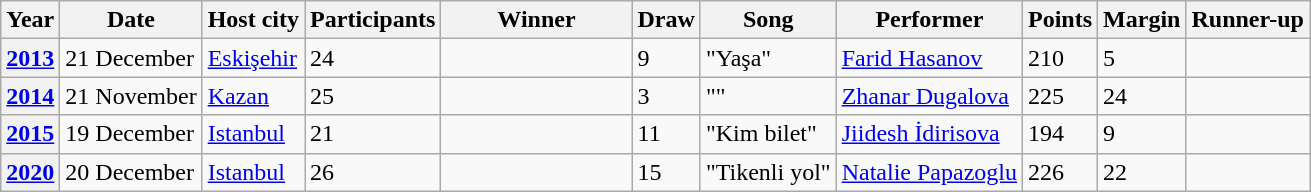<table class="wikitable sortable plainrowheaders">
<tr>
<th>Year</th>
<th class="unsortable">Date</th>
<th>Host city</th>
<th>Participants</th>
<th width="120">Winner</th>
<th>Draw</th>
<th>Song</th>
<th>Performer</th>
<th>Points</th>
<th>Margin</th>
<th>Runner-up</th>
</tr>
<tr>
<th scope="row"><a href='#'>2013</a></th>
<td>21 December</td>
<td> <a href='#'>Eskişehir</a></td>
<td>24</td>
<td></td>
<td>9</td>
<td>"Yaşa"</td>
<td><a href='#'>Farid Hasanov</a></td>
<td>210</td>
<td>5</td>
<td></td>
</tr>
<tr>
<th scope="row"><a href='#'>2014</a></th>
<td>21 November</td>
<td> <a href='#'>Kazan</a></td>
<td>25</td>
<td></td>
<td>3</td>
<td>"" </td>
<td><a href='#'>Zhanar Dugalova</a></td>
<td>225</td>
<td>24</td>
<td></td>
</tr>
<tr>
<th scope="row"><a href='#'>2015</a></th>
<td>19 December</td>
<td> <a href='#'>Istanbul</a></td>
<td>21</td>
<td></td>
<td>11</td>
<td>"Kim bilet" </td>
<td><a href='#'>Jiidesh İdirisova</a></td>
<td>194</td>
<td>9</td>
<td></td>
</tr>
<tr>
<th scope="row"><a href='#'>2020</a></th>
<td>20 December</td>
<td> <a href='#'>Istanbul</a></td>
<td>26</td>
<td></td>
<td>15</td>
<td>"Tikenli yol"</td>
<td><a href='#'>Natalie Papazoglu</a></td>
<td>226</td>
<td>22</td>
<td></td>
</tr>
</table>
